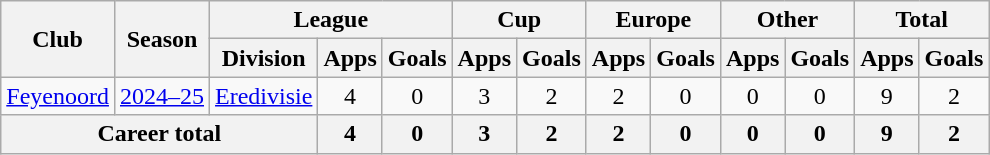<table class="wikitable" style="text-align:center">
<tr>
<th rowspan="2">Club</th>
<th rowspan="2">Season</th>
<th colspan="3">League</th>
<th colspan="2">Cup</th>
<th colspan="2">Europe</th>
<th colspan="2">Other</th>
<th colspan="2">Total</th>
</tr>
<tr>
<th>Division</th>
<th>Apps</th>
<th>Goals</th>
<th>Apps</th>
<th>Goals</th>
<th>Apps</th>
<th>Goals</th>
<th>Apps</th>
<th>Goals</th>
<th>Apps</th>
<th>Goals</th>
</tr>
<tr>
<td><a href='#'>Feyenoord</a></td>
<td><a href='#'>2024–25</a></td>
<td><a href='#'>Eredivisie</a></td>
<td>4</td>
<td>0</td>
<td>3</td>
<td>2</td>
<td>2</td>
<td>0</td>
<td>0</td>
<td>0</td>
<td>9</td>
<td>2</td>
</tr>
<tr>
<th colspan="3">Career total</th>
<th>4</th>
<th>0</th>
<th>3</th>
<th>2</th>
<th>2</th>
<th>0</th>
<th>0</th>
<th>0</th>
<th>9</th>
<th>2</th>
</tr>
</table>
